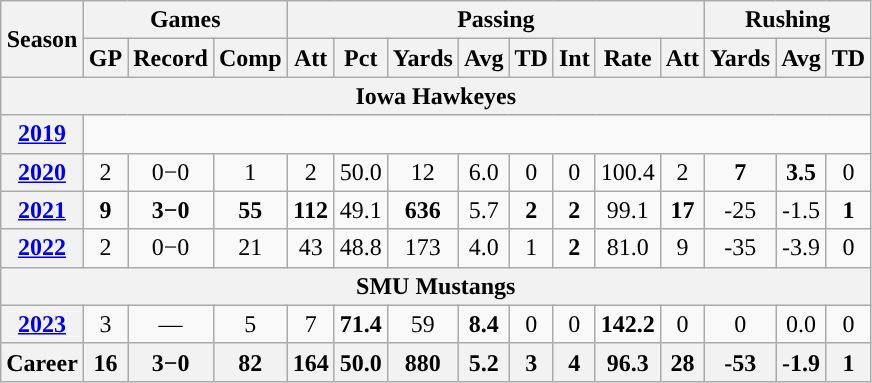<table class="wikitable" style="text-align:center;">
<tr>
<th rowspan="2">Season</th>
<th colspan="3">Games</th>
<th colspan="8">Passing</th>
<th colspan="5">Rushing</th>
</tr>
<tr>
<th>GP</th>
<th>Record</th>
<th>Comp</th>
<th>Att</th>
<th>Pct</th>
<th>Yards</th>
<th>Avg</th>
<th>TD</th>
<th>Int</th>
<th>Rate</th>
<th>Att</th>
<th>Yards</th>
<th>Avg</th>
<th>TD</th>
</tr>
<tr>
<th colspan="16">Iowa Hawkeyes</th>
</tr>
<tr>
<th><a href='#'>2019</a></th>
<td colspan="15"></td>
</tr>
<tr>
<th><a href='#'>2020</a></th>
<td>2</td>
<td>0−0</td>
<td>1</td>
<td>2</td>
<td>50.0</td>
<td>12</td>
<td>6.0</td>
<td>0</td>
<td>0</td>
<td>100.4</td>
<td>2</td>
<td><strong>7</strong></td>
<td><strong>3.5</strong></td>
<td>0</td>
</tr>
<tr>
<th><a href='#'>2021</a></th>
<td><strong>9</strong></td>
<td><strong>3−0</strong></td>
<td><strong>55</strong></td>
<td><strong>112</strong></td>
<td>49.1</td>
<td><strong>636</strong></td>
<td>5.7</td>
<td><strong>2</strong></td>
<td><strong>2</strong></td>
<td>99.1</td>
<td><strong>17</strong></td>
<td>-25</td>
<td>-1.5</td>
<td><strong>1</strong></td>
</tr>
<tr>
<th><a href='#'>2022</a></th>
<td>2</td>
<td>0−0</td>
<td>21</td>
<td>43</td>
<td>48.8</td>
<td>173</td>
<td>4.0</td>
<td>1</td>
<td><strong>2</strong></td>
<td>81.0</td>
<td>9</td>
<td>-35</td>
<td>-3.9</td>
<td>0</td>
</tr>
<tr>
<th colspan="16">SMU Mustangs</th>
</tr>
<tr>
<th><a href='#'>2023</a></th>
<td>3</td>
<td>—</td>
<td>5</td>
<td>7</td>
<td><strong>71.4</strong></td>
<td>59</td>
<td><strong>8.4</strong></td>
<td>0</td>
<td>0</td>
<td><strong>142.2</strong></td>
<td>0</td>
<td>0</td>
<td>0.0</td>
<td>0</td>
</tr>
<tr>
<th>Career</th>
<th>16</th>
<th>3−0</th>
<th>82</th>
<th>164</th>
<th>50.0</th>
<th>880</th>
<th>5.2</th>
<th>3</th>
<th>4</th>
<th>96.3</th>
<th>28</th>
<th>-53</th>
<th>-1.9</th>
<th>1</th>
</tr>
</table>
